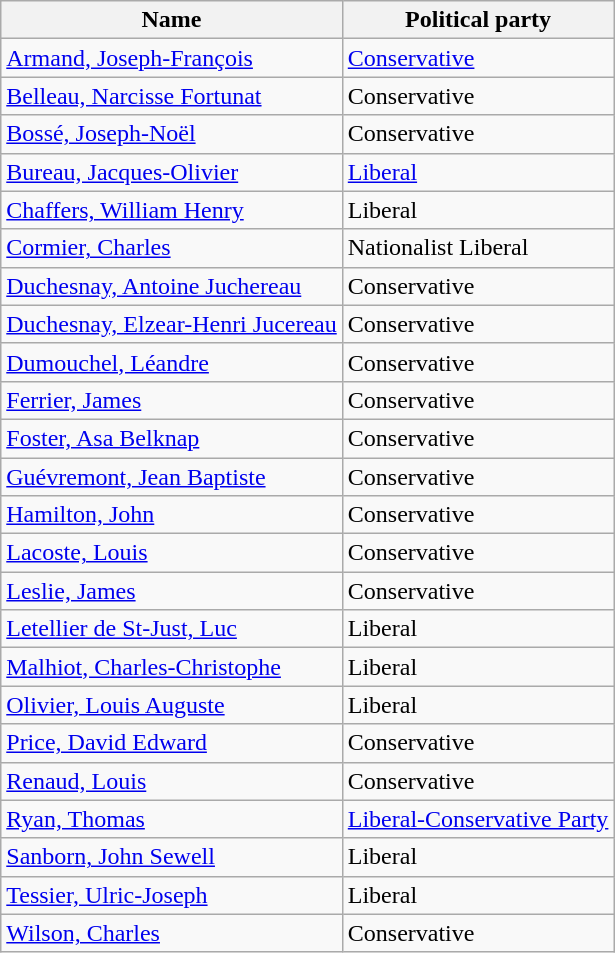<table class="wikitable sortable">
<tr>
<th>Name</th>
<th>Political party</th>
</tr>
<tr>
<td><a href='#'>Armand, Joseph-François</a></td>
<td><a href='#'>Conservative</a></td>
</tr>
<tr>
<td><a href='#'>Belleau, Narcisse Fortunat</a></td>
<td>Conservative</td>
</tr>
<tr>
<td><a href='#'>Bossé, Joseph-Noël</a></td>
<td>Conservative</td>
</tr>
<tr>
<td><a href='#'>Bureau, Jacques-Olivier</a></td>
<td><a href='#'>Liberal</a></td>
</tr>
<tr>
<td><a href='#'>Chaffers, William Henry</a></td>
<td>Liberal</td>
</tr>
<tr>
<td><a href='#'>Cormier, Charles</a></td>
<td>Nationalist Liberal</td>
</tr>
<tr>
<td><a href='#'>Duchesnay, Antoine Juchereau</a></td>
<td>Conservative</td>
</tr>
<tr>
<td><a href='#'>Duchesnay, Elzear-Henri Jucereau</a></td>
<td>Conservative</td>
</tr>
<tr>
<td><a href='#'>Dumouchel, Léandre</a></td>
<td>Conservative</td>
</tr>
<tr>
<td><a href='#'>Ferrier, James</a></td>
<td>Conservative</td>
</tr>
<tr>
<td><a href='#'>Foster, Asa Belknap</a></td>
<td>Conservative</td>
</tr>
<tr>
<td><a href='#'>Guévremont, Jean Baptiste</a></td>
<td>Conservative</td>
</tr>
<tr>
<td><a href='#'>Hamilton, John</a></td>
<td>Conservative</td>
</tr>
<tr>
<td><a href='#'>Lacoste, Louis</a></td>
<td>Conservative</td>
</tr>
<tr>
<td><a href='#'>Leslie, James</a></td>
<td>Conservative</td>
</tr>
<tr>
<td><a href='#'>Letellier de St-Just, Luc</a></td>
<td>Liberal</td>
</tr>
<tr>
<td><a href='#'>Malhiot, Charles-Christophe</a></td>
<td>Liberal</td>
</tr>
<tr>
<td><a href='#'>Olivier, Louis Auguste</a></td>
<td>Liberal</td>
</tr>
<tr>
<td><a href='#'>Price, David Edward</a></td>
<td>Conservative</td>
</tr>
<tr>
<td><a href='#'>Renaud, Louis</a></td>
<td>Conservative</td>
</tr>
<tr>
<td><a href='#'>Ryan, Thomas</a></td>
<td><a href='#'>Liberal-Conservative Party</a></td>
</tr>
<tr>
<td><a href='#'>Sanborn, John Sewell</a></td>
<td>Liberal</td>
</tr>
<tr>
<td><a href='#'>Tessier, Ulric-Joseph</a></td>
<td>Liberal</td>
</tr>
<tr>
<td><a href='#'>Wilson, Charles</a></td>
<td>Conservative</td>
</tr>
</table>
